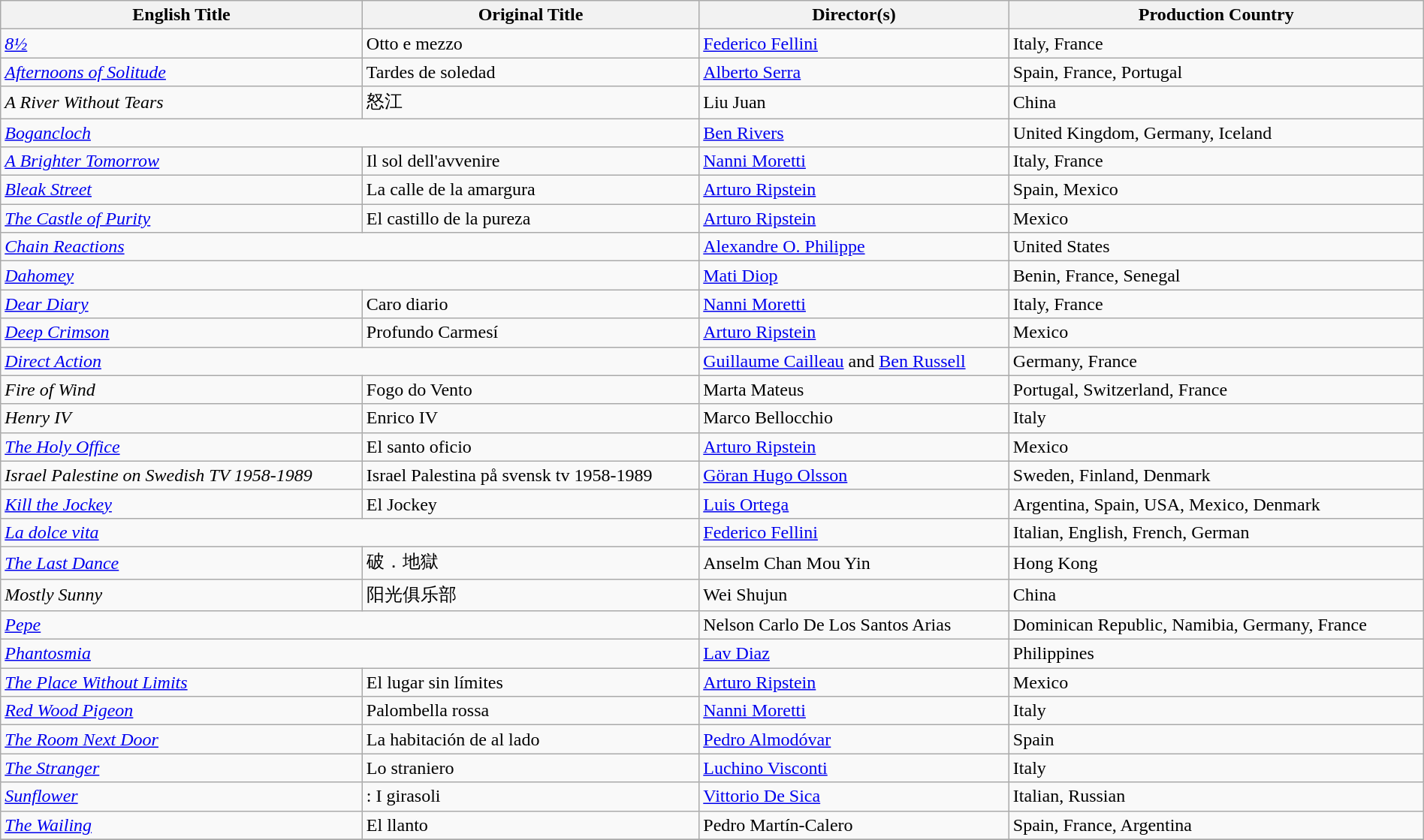<table class="sortable wikitable" style="width:100%; margin-bottom:4px">
<tr>
<th>English Title</th>
<th>Original Title</th>
<th>Director(s)</th>
<th>Production Country</th>
</tr>
<tr>
<td><em><a href='#'>8½</a></em></td>
<td>Otto e mezzo</td>
<td><a href='#'>Federico Fellini</a></td>
<td>Italy, France</td>
</tr>
<tr>
<td><em><a href='#'>Afternoons of Solitude</a></em></td>
<td>Tardes de soledad</td>
<td><a href='#'>Alberto Serra</a></td>
<td>Spain, France, Portugal</td>
</tr>
<tr>
<td><em>A River Without Tears</em></td>
<td>怒江</td>
<td>Liu Juan</td>
<td>China</td>
</tr>
<tr>
<td colspan=2><em><a href='#'>Bogancloch</a></em></td>
<td><a href='#'>Ben Rivers</a></td>
<td>United Kingdom, Germany, Iceland</td>
</tr>
<tr>
<td><em><a href='#'>A Brighter Tomorrow</a></em></td>
<td>Il sol dell'avvenire</td>
<td><a href='#'>Nanni Moretti</a></td>
<td>Italy, France</td>
</tr>
<tr>
<td><em><a href='#'>Bleak Street</a></em></td>
<td>La calle de la amargura</td>
<td><a href='#'>Arturo Ripstein</a></td>
<td>Spain, Mexico</td>
</tr>
<tr>
<td><em><a href='#'>The Castle of Purity</a></em></td>
<td>El castillo de la pureza</td>
<td><a href='#'>Arturo Ripstein</a></td>
<td>Mexico</td>
</tr>
<tr>
<td colspan="2"><em><a href='#'>Chain Reactions</a></em></td>
<td><a href='#'>Alexandre O. Philippe</a></td>
<td>United States</td>
</tr>
<tr>
<td colspan="2"><em><a href='#'>Dahomey</a></em></td>
<td><a href='#'>Mati Diop</a></td>
<td>Benin, France, Senegal</td>
</tr>
<tr>
<td><em><a href='#'>Dear Diary</a></em></td>
<td>Caro diario</td>
<td><a href='#'>Nanni Moretti</a></td>
<td>Italy, France</td>
</tr>
<tr>
<td><em><a href='#'>Deep Crimson</a></em></td>
<td>Profundo Carmesí</td>
<td><a href='#'>Arturo Ripstein</a></td>
<td>Mexico</td>
</tr>
<tr>
<td colspan="2"><em><a href='#'>Direct Action</a></em></td>
<td><a href='#'>Guillaume Cailleau</a> and <a href='#'>Ben Russell</a></td>
<td>Germany, France</td>
</tr>
<tr>
<td><em>Fire of Wind</em></td>
<td>Fogo do Vento</td>
<td>Marta Mateus</td>
<td>Portugal, Switzerland, France</td>
</tr>
<tr>
<td><em>Henry IV</em></td>
<td>Enrico IV</td>
<td>Marco Bellocchio</td>
<td>Italy</td>
</tr>
<tr>
<td><em><a href='#'>The Holy Office</a></em></td>
<td>El santo oficio</td>
<td><a href='#'>Arturo Ripstein</a></td>
<td>Mexico</td>
</tr>
<tr>
<td><em>Israel Palestine on Swedish TV 1958-1989</em></td>
<td>Israel Palestina på svensk tv 1958-1989</td>
<td><a href='#'>Göran Hugo Olsson</a></td>
<td>Sweden, Finland, Denmark</td>
</tr>
<tr>
<td><em><a href='#'>Kill the Jockey</a></em></td>
<td>El Jockey</td>
<td><a href='#'>Luis Ortega</a></td>
<td>Argentina, Spain, USA, Mexico, Denmark</td>
</tr>
<tr>
<td colspan="2"><em><a href='#'>La dolce vita</a></em></td>
<td><a href='#'>Federico Fellini</a></td>
<td>Italian, English, French, German</td>
</tr>
<tr>
<td><em><a href='#'>The Last Dance</a></em></td>
<td>破．地獄</td>
<td>Anselm Chan Mou Yin</td>
<td>Hong Kong</td>
</tr>
<tr>
<td><em>Mostly Sunny</em></td>
<td>阳光俱乐部</td>
<td>Wei Shujun</td>
<td>China</td>
</tr>
<tr>
<td colspan="2"><em><a href='#'>Pepe</a></em></td>
<td>Nelson Carlo De Los Santos Arias</td>
<td>Dominican Republic, Namibia, Germany, France</td>
</tr>
<tr>
<td colspan="2"><em><a href='#'>Phantosmia</a></em></td>
<td><a href='#'>Lav Diaz</a></td>
<td>Philippines</td>
</tr>
<tr>
<td><em><a href='#'>The Place Without Limits</a></em></td>
<td>El lugar sin límites</td>
<td><a href='#'>Arturo Ripstein</a></td>
<td>Mexico</td>
</tr>
<tr>
<td><em><a href='#'>Red Wood Pigeon</a></em></td>
<td>Palombella rossa</td>
<td><a href='#'>Nanni Moretti</a></td>
<td>Italy</td>
</tr>
<tr>
<td><em><a href='#'>The Room Next Door</a></em></td>
<td>La habitación de al lado</td>
<td><a href='#'>Pedro Almodóvar</a></td>
<td>Spain</td>
</tr>
<tr>
<td><em><a href='#'>The Stranger</a></em></td>
<td>Lo straniero</td>
<td><a href='#'>Luchino Visconti</a></td>
<td>Italy</td>
</tr>
<tr>
<td><em><a href='#'>Sunflower</a></em></td>
<td>: I girasoli</td>
<td><a href='#'>Vittorio De Sica</a></td>
<td>Italian, Russian</td>
</tr>
<tr>
<td><em><a href='#'>The Wailing</a></em></td>
<td>El llanto</td>
<td>Pedro Martín-Calero</td>
<td>Spain, France, Argentina</td>
</tr>
<tr>
</tr>
</table>
